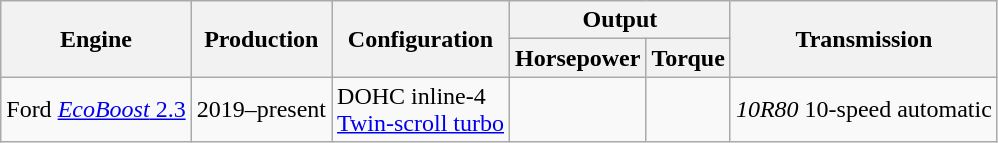<table class="wikitable">
<tr>
<th rowspan="2">Engine</th>
<th rowspan="2">Production</th>
<th rowspan="2">Configuration</th>
<th colspan="2">Output</th>
<th rowspan="2">Transmission</th>
</tr>
<tr>
<th>Horsepower</th>
<th>Torque</th>
</tr>
<tr>
<td>Ford <a href='#'><em>EcoBoost</em> 2.3</a></td>
<td>2019–present</td>
<td> DOHC inline-4<br><a href='#'>Twin-scroll turbo</a></td>
<td></td>
<td></td>
<td><em>10R80</em> 10-speed automatic</td>
</tr>
</table>
